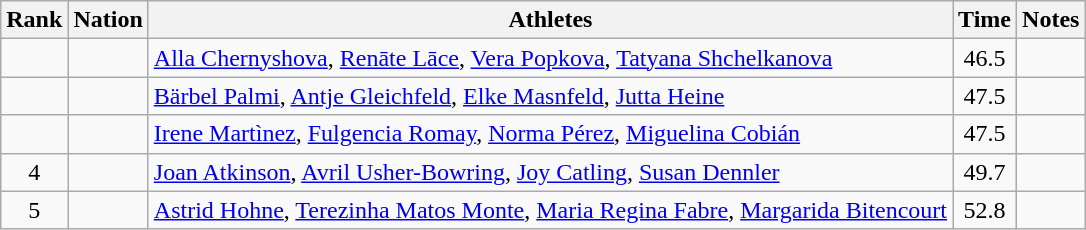<table class="wikitable sortable" style="text-align:center">
<tr>
<th>Rank</th>
<th>Nation</th>
<th>Athletes</th>
<th>Time</th>
<th>Notes</th>
</tr>
<tr>
<td></td>
<td align=left></td>
<td align=left><a href='#'>Alla Chernyshova</a>, <a href='#'>Renāte Lāce</a>, <a href='#'>Vera Popkova</a>, <a href='#'>Tatyana Shchelkanova</a></td>
<td>46.5</td>
<td></td>
</tr>
<tr>
<td></td>
<td align=left></td>
<td align=left><a href='#'>Bärbel Palmi</a>, <a href='#'>Antje Gleichfeld</a>, <a href='#'>Elke Masnfeld</a>, <a href='#'>Jutta Heine</a></td>
<td>47.5</td>
<td></td>
</tr>
<tr>
<td></td>
<td align=left></td>
<td align=left><a href='#'>Irene Martìnez</a>, <a href='#'>Fulgencia Romay</a>, <a href='#'>Norma Pérez</a>, <a href='#'>Miguelina Cobián</a></td>
<td>47.5</td>
<td></td>
</tr>
<tr>
<td>4</td>
<td align=left></td>
<td align=left><a href='#'>Joan Atkinson</a>, <a href='#'>Avril Usher-Bowring</a>, <a href='#'>Joy Catling</a>, <a href='#'>Susan Dennler</a></td>
<td>49.7</td>
<td></td>
</tr>
<tr>
<td>5</td>
<td align=left></td>
<td align=left><a href='#'>Astrid Hohne</a>, <a href='#'>Terezinha Matos Monte</a>, <a href='#'>Maria Regina Fabre</a>, <a href='#'>Margarida Bitencourt</a></td>
<td>52.8</td>
<td></td>
</tr>
</table>
